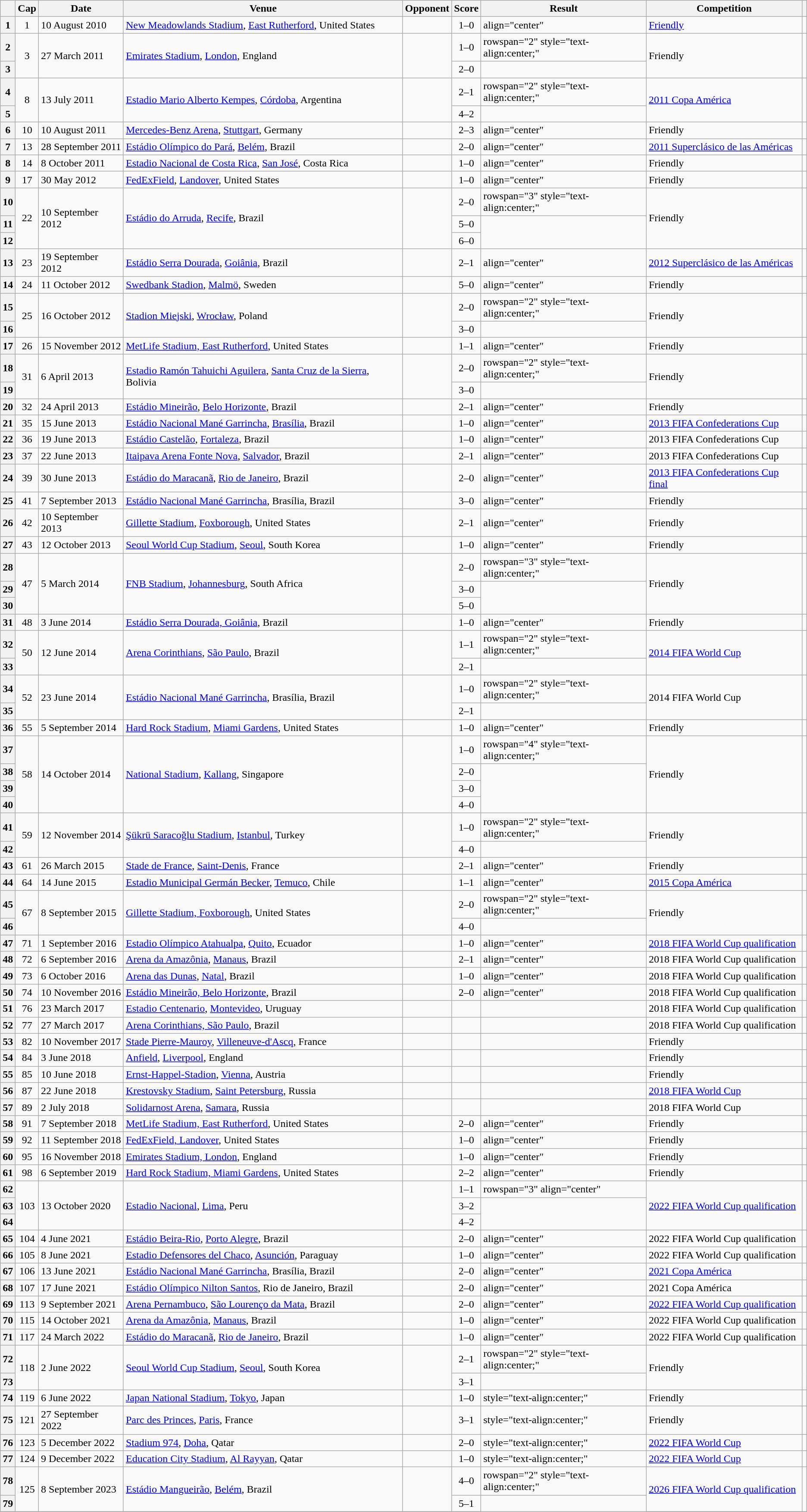<table class="wikitable sortable">
<tr>
<th scope="col"></th>
<th scope="col">Cap</th>
<th scope="col">Date</th>
<th scope="col">Venue</th>
<th scope="col">Opponent</th>
<th scope="col">Score</th>
<th scope="col">Result</th>
<th scope="col">Competition</th>
<th scope="col" class="unsortable"></th>
</tr>
<tr>
<th scope="row">1</th>
<td align="center">1</td>
<td>10 August 2010</td>
<td><a href='#'>New Meadowlands Stadium</a>, <a href='#'>East Rutherford</a>, United States</td>
<td></td>
<td align="center">1–0</td>
<td>align="center" </td>
<td><a href='#'>Friendly</a></td>
<td></td>
</tr>
<tr>
<th scope="row">2</th>
<td rowspan="2" align="center">3</td>
<td rowspan="2">27 March 2011</td>
<td rowspan="2"><a href='#'>Emirates Stadium</a>, <a href='#'>London</a>, England</td>
<td rowspan="2"></td>
<td align="center">1–0</td>
<td>rowspan="2" style="text-align:center;" </td>
<td rowspan="2">Friendly</td>
<td rowspan="2"></td>
</tr>
<tr>
<th scope="row">3</th>
<td align="center">2–0</td>
</tr>
<tr>
<th scope="row">4</th>
<td rowspan="2" align="center">8</td>
<td rowspan="2">13 July 2011</td>
<td rowspan="2"><a href='#'>Estadio Mario Alberto Kempes</a>, <a href='#'>Córdoba</a>, Argentina</td>
<td rowspan="2"></td>
<td align="center">2–1</td>
<td>rowspan="2" style="text-align:center;" </td>
<td rowspan="2"><a href='#'>2011 Copa América</a></td>
<td rowspan="2"></td>
</tr>
<tr>
<th scope="row">5</th>
<td align="center">4–2</td>
</tr>
<tr>
<th scope="row">6</th>
<td align="center">10</td>
<td>10 August 2011</td>
<td><a href='#'>Mercedes-Benz Arena</a>, <a href='#'>Stuttgart</a>, Germany</td>
<td></td>
<td align="center">2–3</td>
<td>align="center" </td>
<td>Friendly</td>
<td></td>
</tr>
<tr>
<th scope="row">7</th>
<td align="center">13</td>
<td>28 September 2011</td>
<td><a href='#'>Estádio Olímpico do Pará</a>, <a href='#'>Belém</a>, Brazil</td>
<td></td>
<td align="center">2–0</td>
<td>align="center"</td>
<td><a href='#'>2011 Superclásico de las Américas</a></td>
<td></td>
</tr>
<tr>
<th scope="row">8</th>
<td align="center">14</td>
<td>8 October 2011</td>
<td><a href='#'>Estadio Nacional de Costa Rica</a>, <a href='#'>San José</a>, Costa Rica</td>
<td></td>
<td align="center">1–0</td>
<td>align="center" </td>
<td>Friendly</td>
<td></td>
</tr>
<tr>
<th scope="row">9</th>
<td align="center">17</td>
<td>30 May 2012</td>
<td><a href='#'>FedExField</a>, <a href='#'>Landover</a>, United States</td>
<td></td>
<td align="center">1–0</td>
<td>align="center" </td>
<td>Friendly</td>
<td></td>
</tr>
<tr>
<th scope="row">10</th>
<td rowspan="3" align="center">22</td>
<td rowspan="3">10 September 2012</td>
<td rowspan="3"><a href='#'>Estádio do Arruda</a>, <a href='#'>Recife</a>, Brazil</td>
<td rowspan="3"></td>
<td align="center">2–0</td>
<td>rowspan="3" style="text-align:center;" </td>
<td rowspan="3">Friendly</td>
<td rowspan="3"></td>
</tr>
<tr>
<th scope="row">11</th>
<td align="center">5–0</td>
</tr>
<tr>
<th scope="row">12</th>
<td align="center">6–0</td>
</tr>
<tr>
<th scope="row">13</th>
<td align="center">23</td>
<td>19 September 2012</td>
<td><a href='#'>Estádio Serra Dourada</a>, <a href='#'>Goiânia</a>, Brazil</td>
<td></td>
<td align="center">2–1</td>
<td>align="center" </td>
<td><a href='#'>2012 Superclásico de las Américas</a></td>
<td></td>
</tr>
<tr>
<th scope="row">14</th>
<td align="center">24</td>
<td>11 October 2012</td>
<td><a href='#'>Swedbank Stadion</a>, <a href='#'>Malmö</a>, Sweden</td>
<td></td>
<td align="center">5–0</td>
<td>align="center" </td>
<td>Friendly</td>
<td></td>
</tr>
<tr>
<th scope="row">15</th>
<td rowspan="2" align="center">25</td>
<td rowspan="2">16 October 2012</td>
<td rowspan="2"><a href='#'>Stadion Miejski</a>, <a href='#'>Wrocław</a>, Poland</td>
<td rowspan="2"></td>
<td align="center">2–0</td>
<td>rowspan="2" style="text-align:center;" </td>
<td rowspan="2">Friendly</td>
<td rowspan="2"></td>
</tr>
<tr>
<th scope="row">16</th>
<td align="center">3–0</td>
</tr>
<tr>
<th scope="row">17</th>
<td align="center">26</td>
<td>15 November 2012</td>
<td><a href='#'>MetLife Stadium, East Rutherford</a>, United States</td>
<td></td>
<td align="center">1–1</td>
<td>align="center" </td>
<td>Friendly</td>
<td></td>
</tr>
<tr>
<th scope="row">18</th>
<td rowspan="2" align="center">31</td>
<td rowspan="2">6 April 2013</td>
<td rowspan="2"><a href='#'>Estadio Ramón Tahuichi Aguilera</a>, <a href='#'>Santa Cruz de la Sierra</a>, Bolivia</td>
<td rowspan="2"></td>
<td align="center">2–0</td>
<td>rowspan="2" style="text-align:center;" </td>
<td rowspan="2">Friendly</td>
<td rowspan="2"></td>
</tr>
<tr>
<th scope="row">19</th>
<td align="center">3–0</td>
</tr>
<tr>
<th scope="row">20</th>
<td align="center">32</td>
<td>24 April 2013</td>
<td><a href='#'>Estádio Mineirão</a>, <a href='#'>Belo Horizonte</a>, Brazil</td>
<td></td>
<td align="center">2–1</td>
<td>align="center" </td>
<td>Friendly</td>
<td></td>
</tr>
<tr>
<th scope="row">21</th>
<td align="center">35</td>
<td>15 June 2013</td>
<td><a href='#'>Estádio Nacional Mané Garrincha</a>, <a href='#'>Brasília</a>, Brazil</td>
<td></td>
<td align="center">1–0</td>
<td>align="center" </td>
<td><a href='#'>2013 FIFA Confederations Cup</a></td>
<td></td>
</tr>
<tr>
<th scope="row">22</th>
<td align="center">36</td>
<td>19 June 2013</td>
<td><a href='#'>Estádio Castelão</a>, <a href='#'>Fortaleza</a>, Brazil</td>
<td></td>
<td align="center">1–0</td>
<td>align="center" </td>
<td>2013 FIFA Confederations Cup</td>
<td></td>
</tr>
<tr>
<th scope="row">23</th>
<td align="center">37</td>
<td>22 June 2013</td>
<td><a href='#'>Itaipava Arena Fonte Nova</a>, <a href='#'>Salvador</a>, Brazil</td>
<td></td>
<td align="center">2–1</td>
<td>align="center" </td>
<td>2013 FIFA Confederations Cup</td>
<td></td>
</tr>
<tr>
<th scope="row">24</th>
<td align="center">39</td>
<td>30 June 2013</td>
<td><a href='#'>Estádio do Maracanã</a>, <a href='#'>Rio de Janeiro</a>, Brazil</td>
<td></td>
<td align="center">2–0</td>
<td>align="center" </td>
<td><a href='#'>2013 FIFA Confederations Cup final</a></td>
<td></td>
</tr>
<tr>
<th scope="row">25</th>
<td align="center">41</td>
<td>7 September 2013</td>
<td><a href='#'>Estádio Nacional Mané Garrincha</a>, Brasília, Brazil</td>
<td></td>
<td align="center">3–0</td>
<td>align="center" </td>
<td>Friendly</td>
<td></td>
</tr>
<tr>
<th scope="row">26</th>
<td align="center">42</td>
<td>10 September 2013</td>
<td><a href='#'>Gillette Stadium</a>, <a href='#'>Foxborough</a>, United States</td>
<td></td>
<td align="center">2–1</td>
<td>align="center" </td>
<td>Friendly</td>
<td></td>
</tr>
<tr>
<th scope="row">27</th>
<td align="center">43</td>
<td>12 October 2013</td>
<td><a href='#'>Seoul World Cup Stadium</a>, <a href='#'>Seoul</a>, South Korea</td>
<td></td>
<td align="center">1–0</td>
<td>align="center" </td>
<td>Friendly</td>
<td></td>
</tr>
<tr>
<th scope="row">28</th>
<td rowspan="3" align="center">47</td>
<td rowspan="3">5 March 2014</td>
<td rowspan="3"><a href='#'>FNB Stadium</a>, <a href='#'>Johannesburg</a>, South Africa</td>
<td rowspan="3"></td>
<td align="center">2–0</td>
<td>rowspan="3" style="text-align:center;" </td>
<td rowspan="3">Friendly</td>
<td rowspan="3"></td>
</tr>
<tr>
<th scope="row">29</th>
<td align="center">3–0</td>
</tr>
<tr>
<th scope="row">30</th>
<td align="center">5–0</td>
</tr>
<tr>
<th scope="row">31</th>
<td align="center">48</td>
<td>3 June 2014</td>
<td><a href='#'>Estádio Serra Dourada, Goiânia</a>, Brazil</td>
<td></td>
<td align="center">1–0</td>
<td>align="center" </td>
<td>Friendly</td>
<td></td>
</tr>
<tr>
<th scope="row">32</th>
<td rowspan="2" align="center">50</td>
<td rowspan="2">12 June 2014</td>
<td rowspan="2"><a href='#'>Arena Corinthians</a>, <a href='#'>São Paulo</a>, Brazil</td>
<td rowspan="2"></td>
<td align="center">1–1</td>
<td>rowspan="2" style="text-align:center;" </td>
<td rowspan="2"><a href='#'>2014 FIFA World Cup</a></td>
<td rowspan="2"></td>
</tr>
<tr>
<th scope="row">33</th>
<td align="center">2–1</td>
</tr>
<tr>
<th scope="row">34</th>
<td rowspan="2" align="center">52</td>
<td rowspan="2">23 June 2014</td>
<td rowspan="2"><a href='#'>Estádio Nacional Mané Garrincha</a>, Brasília, Brazil</td>
<td rowspan="2"></td>
<td align="center">1–0</td>
<td>rowspan="2" style="text-align:center;" </td>
<td rowspan="2">2014 FIFA World Cup</td>
<td rowspan="2"></td>
</tr>
<tr>
<th scope="row">35</th>
<td align="center">2–1</td>
</tr>
<tr>
<th scope="row">36</th>
<td align="center">55</td>
<td>5 September 2014</td>
<td><a href='#'>Hard Rock Stadium</a>, <a href='#'>Miami Gardens</a>, United States</td>
<td></td>
<td align="center">1–0</td>
<td>align="center" </td>
<td>Friendly</td>
<td></td>
</tr>
<tr>
<th scope="row">37</th>
<td rowspan="4" align="center">58</td>
<td rowspan="4">14 October 2014</td>
<td rowspan="4"><a href='#'>National Stadium</a>, <a href='#'>Kallang</a>, Singapore</td>
<td rowspan="4"></td>
<td align="center">1–0</td>
<td>rowspan="4" style="text-align:center;" </td>
<td rowspan="4">Friendly</td>
<td rowspan="4"></td>
</tr>
<tr>
<th scope="row">38</th>
<td align="center">2–0</td>
</tr>
<tr>
<th scope="row">39</th>
<td align="center">3–0</td>
</tr>
<tr>
<th scope="row">40</th>
<td align="center">4–0</td>
</tr>
<tr>
<th scope="row">41</th>
<td rowspan="2" align="center">59</td>
<td rowspan="2">12 November 2014</td>
<td rowspan="2"><a href='#'>Şükrü Saracoğlu Stadium</a>, <a href='#'>Istanbul</a>, Turkey</td>
<td rowspan="2"></td>
<td align="center">1–0</td>
<td>rowspan="2" style="text-align:center;" </td>
<td rowspan="2">Friendly</td>
<td rowspan="2"></td>
</tr>
<tr>
<th scope="row">42</th>
<td align="center">4–0</td>
</tr>
<tr>
<th scope="row">43</th>
<td align="center">61</td>
<td>26 March 2015</td>
<td><a href='#'>Stade de France</a>, <a href='#'>Saint-Denis</a>, France</td>
<td></td>
<td align="center">2–1</td>
<td>align="center" </td>
<td>Friendly</td>
<td></td>
</tr>
<tr>
<th scope="row">44</th>
<td align="center">64</td>
<td>14 June 2015</td>
<td><a href='#'>Estadio Municipal Germán Becker</a>, <a href='#'>Temuco</a>, Chile</td>
<td></td>
<td align="center">1–1</td>
<td>align="center" </td>
<td><a href='#'>2015 Copa América</a></td>
<td></td>
</tr>
<tr>
<th scope="row">45</th>
<td rowspan="2" align="center">67</td>
<td rowspan="2">8 September 2015</td>
<td rowspan="2"><a href='#'>Gillette Stadium, Foxborough</a>, United States</td>
<td rowspan="2"></td>
<td align="center">2–0</td>
<td>rowspan="2" style="text-align:center;" </td>
<td rowspan="2">Friendly</td>
<td rowspan="2"></td>
</tr>
<tr>
<th scope="row">46</th>
<td align="center">4–0</td>
</tr>
<tr>
<th scope="row">47</th>
<td align="center">71</td>
<td>1 September 2016</td>
<td><a href='#'>Estadio Olímpico Atahualpa</a>, <a href='#'>Quito</a>, Ecuador</td>
<td></td>
<td align="center">1–0</td>
<td>align="center" </td>
<td><a href='#'>2018 FIFA World Cup qualification</a></td>
<td></td>
</tr>
<tr>
<th scope="row">48</th>
<td align="center">72</td>
<td>6 September 2016</td>
<td><a href='#'>Arena da Amazônia</a>, <a href='#'>Manaus</a>, Brazil</td>
<td></td>
<td align="center">2–1</td>
<td>align="center" </td>
<td>2018 FIFA World Cup qualification</td>
<td></td>
</tr>
<tr>
<th scope="row">49</th>
<td align="center">73</td>
<td>6 October 2016</td>
<td><a href='#'>Arena das Dunas</a>, <a href='#'>Natal</a>, Brazil</td>
<td></td>
<td align="center">1–0</td>
<td>align="center" </td>
<td>2018 FIFA World Cup qualification</td>
<td></td>
</tr>
<tr>
<th scope="row">50</th>
<td align="center">74</td>
<td>10 November 2016</td>
<td><a href='#'>Estádio Mineirão, Belo Horizonte</a>, Brazil</td>
<td></td>
<td align="center">2–0</td>
<td>align="center" </td>
<td>2018 FIFA World Cup qualification</td>
<td></td>
</tr>
<tr>
<th scope="row">51</th>
<td align="center">76</td>
<td>23 March 2017</td>
<td><a href='#'>Estadio Centenario</a>, <a href='#'>Montevideo</a>, Uruguay</td>
<td></td>
<td></td>
<td></td>
<td>2018 FIFA World Cup qualification</td>
<td></td>
</tr>
<tr>
<th scope="row">52</th>
<td align="center">77</td>
<td>27 March 2017</td>
<td><a href='#'>Arena Corinthians, São Paulo</a>, Brazil</td>
<td></td>
<td></td>
<td></td>
<td>2018 FIFA World Cup qualification</td>
<td></td>
</tr>
<tr>
<th scope="row">53</th>
<td align="center">82</td>
<td>10 November 2017</td>
<td><a href='#'>Stade Pierre-Mauroy</a>, <a href='#'>Villeneuve-d'Ascq</a>, France</td>
<td></td>
<td></td>
<td></td>
<td>Friendly</td>
<td></td>
</tr>
<tr>
<th scope="row">54</th>
<td align="center">84</td>
<td>3 June 2018</td>
<td><a href='#'>Anfield</a>, <a href='#'>Liverpool</a>, England</td>
<td></td>
<td></td>
<td></td>
<td>Friendly</td>
<td></td>
</tr>
<tr>
<th scope="row">55</th>
<td align="center">85</td>
<td>10 June 2018</td>
<td><a href='#'>Ernst-Happel-Stadion</a>, <a href='#'>Vienna</a>, Austria</td>
<td></td>
<td></td>
<td></td>
<td>Friendly</td>
<td></td>
</tr>
<tr>
<th scope="row">56</th>
<td align="center">87</td>
<td>22 June 2018</td>
<td><a href='#'>Krestovsky Stadium</a>, <a href='#'>Saint Petersburg</a>, Russia</td>
<td></td>
<td></td>
<td></td>
<td><a href='#'>2018 FIFA World Cup</a></td>
<td></td>
</tr>
<tr>
<th scope="row">57</th>
<td align="center">89</td>
<td>2 July 2018</td>
<td><a href='#'>Solidarnost Arena</a>, <a href='#'>Samara</a>, Russia</td>
<td></td>
<td></td>
<td></td>
<td>2018 FIFA World Cup</td>
<td></td>
</tr>
<tr>
<th scope="row">58</th>
<td align="center">91</td>
<td>7 September 2018</td>
<td><a href='#'>MetLife Stadium, East Rutherford</a>, United States</td>
<td></td>
<td align="center">2–0</td>
<td>align="center" </td>
<td>Friendly</td>
<td></td>
</tr>
<tr>
<th scope="row">59</th>
<td align="center">92</td>
<td>11 September 2018</td>
<td><a href='#'>FedExField, Landover</a>, United States</td>
<td></td>
<td align="center">1–0</td>
<td>align="center" </td>
<td>Friendly</td>
<td></td>
</tr>
<tr>
<th scope="row">60</th>
<td align="center">95</td>
<td>16 November 2018</td>
<td><a href='#'>Emirates Stadium, London</a>, England</td>
<td></td>
<td align="center">1–0</td>
<td>align="center" </td>
<td>Friendly</td>
<td></td>
</tr>
<tr>
<th scope="row">61</th>
<td align="center">98</td>
<td>6 September 2019</td>
<td><a href='#'>Hard Rock Stadium, Miami Gardens</a>, United States</td>
<td></td>
<td align="center">2–2</td>
<td>align="center" </td>
<td>Friendly</td>
<td></td>
</tr>
<tr>
<th scope="row">62</th>
<td rowspan="3" align="center">103</td>
<td rowspan="3">13 October 2020</td>
<td rowspan="3"><a href='#'>Estadio Nacional</a>, <a href='#'>Lima</a>, Peru</td>
<td rowspan="3"></td>
<td align="center">1–1</td>
<td>rowspan="3" align="center" </td>
<td rowspan="3"><a href='#'>2022 FIFA World Cup qualification</a></td>
<td rowspan="3"></td>
</tr>
<tr>
<th scope="row">63</th>
<td align="center">3–2</td>
</tr>
<tr>
<th scope="row">64</th>
<td align="center">4–2</td>
</tr>
<tr>
<th scope="row">65</th>
<td align="center">104</td>
<td>4 June 2021</td>
<td><a href='#'>Estádio Beira-Rio</a>, <a href='#'>Porto Alegre</a>, Brazil</td>
<td></td>
<td align="center">2–0</td>
<td>align="center" </td>
<td>2022 FIFA World Cup qualification</td>
<td></td>
</tr>
<tr>
<th scope="row">66</th>
<td align="center">105</td>
<td>8 June 2021</td>
<td><a href='#'>Estadio Defensores del Chaco</a>, <a href='#'>Asunción</a>, Paraguay</td>
<td></td>
<td align="center">1–0</td>
<td>align="center" </td>
<td>2022 FIFA World Cup qualification</td>
<td></td>
</tr>
<tr>
<th scope="row">67</th>
<td align="center">106</td>
<td>13 June 2021</td>
<td><a href='#'>Estádio Nacional Mané Garrincha</a>, Brasília, Brazil</td>
<td></td>
<td align="center">2–0</td>
<td>align="center" </td>
<td><a href='#'>2021 Copa América</a></td>
<td></td>
</tr>
<tr>
<th scope="row">68</th>
<td align="center">107</td>
<td>17 June 2021</td>
<td><a href='#'>Estádio Olímpico Nilton Santos</a>, Rio de Janeiro, Brazil</td>
<td></td>
<td align="center">2–0</td>
<td>align="center" </td>
<td>2021 Copa América</td>
<td></td>
</tr>
<tr>
<th scope="row">69</th>
<td align="center">113</td>
<td>9 September 2021</td>
<td><a href='#'>Arena Pernambuco</a>, <a href='#'>São Lourenço da Mata</a>, Brazil</td>
<td></td>
<td align="center">2–0</td>
<td>align="center" </td>
<td><a href='#'>2022 FIFA World Cup qualification</a></td>
<td></td>
</tr>
<tr>
<th scope="row">70</th>
<td align="center">115</td>
<td>14 October 2021</td>
<td><a href='#'>Arena da Amazônia</a>, <a href='#'>Manaus</a>, Brazil</td>
<td></td>
<td align="center">1–0</td>
<td>align="center" </td>
<td>2022 FIFA World Cup qualification</td>
<td></td>
</tr>
<tr>
<th scope="row">71</th>
<td align="center">117</td>
<td>24 March 2022</td>
<td><a href='#'>Estádio do Maracanã</a>, <a href='#'>Rio de Janeiro</a>, Brazil</td>
<td></td>
<td align="center">1–0</td>
<td>align="center" </td>
<td>2022 FIFA World Cup qualification</td>
<td></td>
</tr>
<tr>
<th scope="row">72</th>
<td rowspan="2" align="center">118</td>
<td rowspan="2">2 June 2022</td>
<td rowspan="2"><a href='#'>Seoul World Cup Stadium</a>, <a href='#'>Seoul</a>, South Korea</td>
<td rowspan="2"></td>
<td align="center">2–1</td>
<td>rowspan="2" style="text-align:center;" </td>
<td rowspan="2">Friendly</td>
<td rowspan="2"></td>
</tr>
<tr>
<th scope="row">73</th>
<td align="center">3–1</td>
</tr>
<tr>
<th scope="row">74</th>
<td align="center">119</td>
<td>6 June 2022</td>
<td><a href='#'>Japan National Stadium</a>, <a href='#'>Tokyo</a>, Japan</td>
<td></td>
<td align="center">1–0</td>
<td>style="text-align:center;" </td>
<td>Friendly</td>
<td></td>
</tr>
<tr>
<th scope="row">75</th>
<td align="center">121</td>
<td>27 September 2022</td>
<td><a href='#'>Parc des Princes</a>, <a href='#'>Paris</a>, France</td>
<td></td>
<td align="center">3–1</td>
<td>style="text-align:center;" </td>
<td>Friendly</td>
<td></td>
</tr>
<tr>
<th scope="row">76</th>
<td align="center">123</td>
<td>5 December 2022</td>
<td><a href='#'>Stadium 974</a>, <a href='#'>Doha</a>, Qatar</td>
<td></td>
<td align="center">2–0</td>
<td>style="text-align:center;" </td>
<td><a href='#'>2022 FIFA World Cup</a></td>
<td></td>
</tr>
<tr>
<th scope="row">77</th>
<td align="center">124</td>
<td>9 December 2022</td>
<td><a href='#'>Education City Stadium</a>, <a href='#'>Al Rayyan</a>, Qatar</td>
<td></td>
<td align="center">1–0</td>
<td>style="text-align:center;"  </td>
<td><a href='#'>2022 FIFA World Cup</a></td>
<td></td>
</tr>
<tr>
<th scope="row">78</th>
<td rowspan="2" align="center">125</td>
<td rowspan="2">8 September 2023</td>
<td rowspan="2"><a href='#'>Estádio Mangueirão</a>, <a href='#'>Belém</a>, Brazil</td>
<td rowspan="2"></td>
<td align="center">4–0</td>
<td>rowspan="2" style="text-align:center;" </td>
<td rowspan="2"><a href='#'>2026 FIFA World Cup qualification</a></td>
<td rowspan="2"></td>
</tr>
<tr>
<th scope="row">79</th>
<td align="center">5–1</td>
</tr>
<tr>
</tr>
</table>
